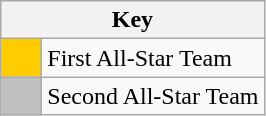<table class="wikitable" style="text-align: center;">
<tr>
<th colspan=2>Key</th>
</tr>
<tr>
<td style="background:#FFCC00; width:20px;"></td>
<td align=left>First All-Star Team</td>
</tr>
<tr>
<td style="background:#C0C0C0; width:20px;"></td>
<td align=left>Second All-Star Team</td>
</tr>
</table>
